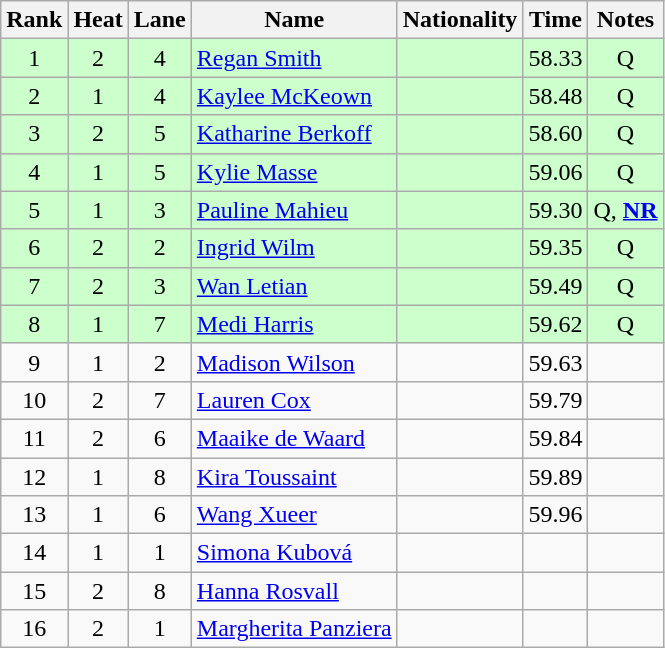<table class="wikitable sortable" style="text-align:center">
<tr>
<th>Rank</th>
<th>Heat</th>
<th>Lane</th>
<th>Name</th>
<th>Nationality</th>
<th>Time</th>
<th>Notes</th>
</tr>
<tr bgcolor=ccffcc>
<td>1</td>
<td>2</td>
<td>4</td>
<td align=left><a href='#'>Regan Smith</a></td>
<td align=left></td>
<td>58.33</td>
<td>Q</td>
</tr>
<tr bgcolor=ccffcc>
<td>2</td>
<td>1</td>
<td>4</td>
<td align=left><a href='#'>Kaylee McKeown</a></td>
<td align=left></td>
<td>58.48</td>
<td>Q</td>
</tr>
<tr bgcolor=ccffcc>
<td>3</td>
<td>2</td>
<td>5</td>
<td align=left><a href='#'>Katharine Berkoff</a></td>
<td align=left></td>
<td>58.60</td>
<td>Q</td>
</tr>
<tr bgcolor=ccffcc>
<td>4</td>
<td>1</td>
<td>5</td>
<td align=left><a href='#'>Kylie Masse</a></td>
<td align=left></td>
<td>59.06</td>
<td>Q</td>
</tr>
<tr bgcolor=ccffcc>
<td>5</td>
<td>1</td>
<td>3</td>
<td align=left><a href='#'>Pauline Mahieu</a></td>
<td align=left></td>
<td>59.30</td>
<td>Q, <strong><a href='#'>NR</a></strong></td>
</tr>
<tr bgcolor=ccffcc>
<td>6</td>
<td>2</td>
<td>2</td>
<td align=left><a href='#'>Ingrid Wilm</a></td>
<td align=left></td>
<td>59.35</td>
<td>Q</td>
</tr>
<tr bgcolor=ccffcc>
<td>7</td>
<td>2</td>
<td>3</td>
<td align=left><a href='#'>Wan Letian</a></td>
<td align=left></td>
<td>59.49</td>
<td>Q</td>
</tr>
<tr bgcolor=ccffcc>
<td>8</td>
<td>1</td>
<td>7</td>
<td align=left><a href='#'>Medi Harris</a></td>
<td align=left></td>
<td>59.62</td>
<td>Q</td>
</tr>
<tr>
<td>9</td>
<td>1</td>
<td>2</td>
<td align=left><a href='#'>Madison Wilson</a></td>
<td align=left></td>
<td>59.63</td>
<td></td>
</tr>
<tr>
<td>10</td>
<td>2</td>
<td>7</td>
<td align=left><a href='#'>Lauren Cox</a></td>
<td align=left></td>
<td>59.79</td>
<td></td>
</tr>
<tr>
<td>11</td>
<td>2</td>
<td>6</td>
<td align=left><a href='#'>Maaike de Waard</a></td>
<td align=left></td>
<td>59.84</td>
<td></td>
</tr>
<tr>
<td>12</td>
<td>1</td>
<td>8</td>
<td align=left><a href='#'>Kira Toussaint</a></td>
<td align=left></td>
<td>59.89</td>
<td></td>
</tr>
<tr>
<td>13</td>
<td>1</td>
<td>6</td>
<td align=left><a href='#'>Wang Xueer</a></td>
<td align=left></td>
<td>59.96</td>
<td></td>
</tr>
<tr>
<td>14</td>
<td>1</td>
<td>1</td>
<td align=left><a href='#'>Simona Kubová</a></td>
<td align=left></td>
<td></td>
<td></td>
</tr>
<tr>
<td>15</td>
<td>2</td>
<td>8</td>
<td align=left><a href='#'>Hanna Rosvall</a></td>
<td align=left></td>
<td></td>
<td></td>
</tr>
<tr>
<td>16</td>
<td>2</td>
<td>1</td>
<td align=left><a href='#'>Margherita Panziera</a></td>
<td align=left></td>
<td></td>
<td></td>
</tr>
</table>
